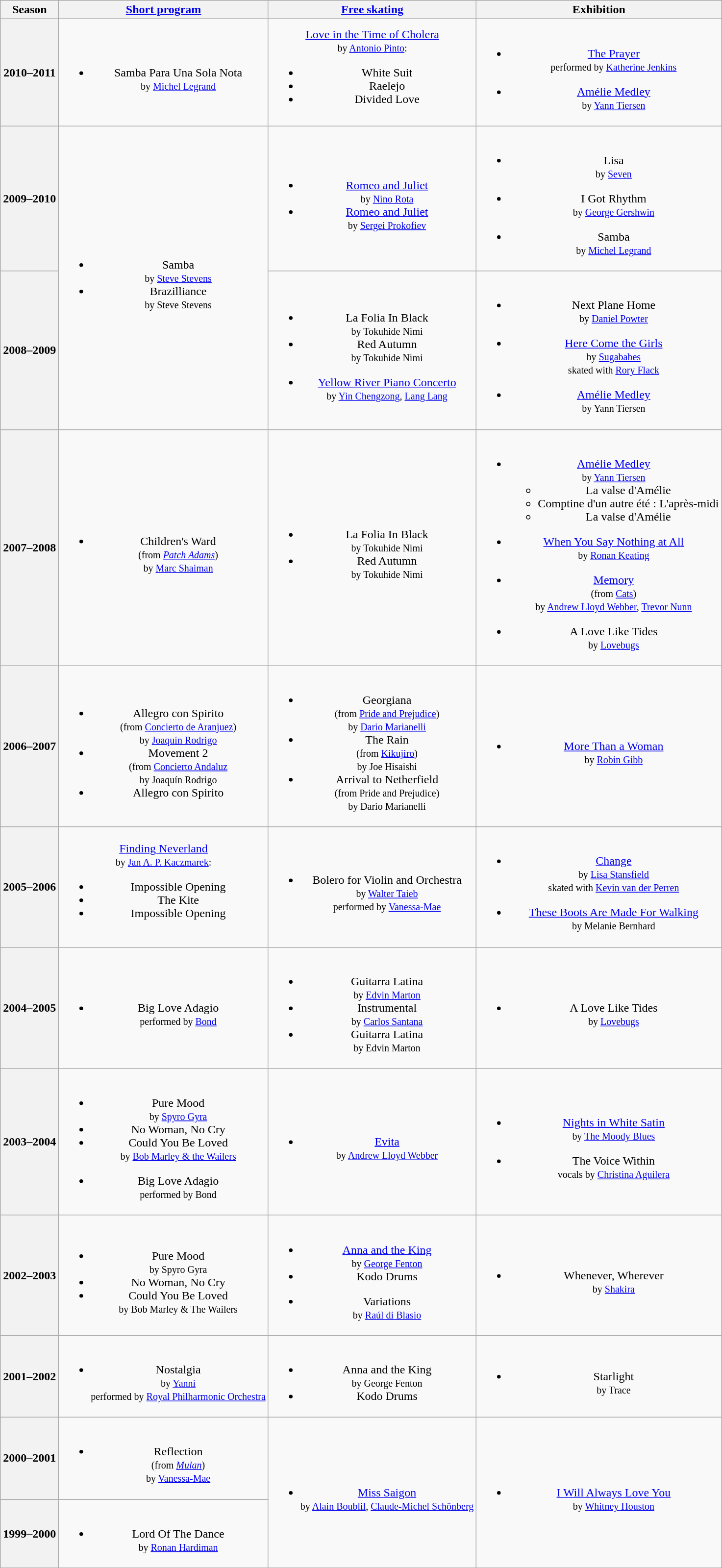<table class="wikitable" style="text-align:center">
<tr>
<th>Season</th>
<th><a href='#'>Short program</a></th>
<th><a href='#'>Free skating</a></th>
<th>Exhibition</th>
</tr>
<tr>
<th>2010–2011 <br> </th>
<td><br><ul><li>Samba Para Una Sola Nota <br><small> by <a href='#'>Michel Legrand</a> </small></li></ul></td>
<td><a href='#'>Love in the Time of Cholera</a> <br><small> by <a href='#'>Antonio Pinto</a>: </small><br><ul><li>White Suit</li><li>Raelejo</li><li>Divided Love</li></ul></td>
<td><br><ul><li><a href='#'>The Prayer</a> <br><small> performed by <a href='#'>Katherine Jenkins</a> </small></li></ul><ul><li><a href='#'>Amélie Medley</a> <br><small> by <a href='#'>Yann Tiersen</a> </small></li></ul></td>
</tr>
<tr>
<th>2009–2010 <br> </th>
<td rowspan=2><br><ul><li>Samba <br><small> by <a href='#'>Steve Stevens</a> </small></li><li>Brazilliance <br><small> by Steve Stevens </small></li></ul></td>
<td><br><ul><li><a href='#'>Romeo and Juliet</a> <br><small> by <a href='#'>Nino Rota</a> </small></li><li><a href='#'>Romeo and Juliet</a> <br><small> by <a href='#'>Sergei Prokofiev</a> </small></li></ul></td>
<td><br><ul><li>Lisa <br><small> by <a href='#'>Seven</a> </small></li></ul><ul><li>I Got Rhythm <br><small> by <a href='#'>George Gershwin</a> </small></li></ul><ul><li>Samba <br><small> by <a href='#'>Michel Legrand</a> </small></li></ul></td>
</tr>
<tr>
<th>2008–2009 <br> </th>
<td><br><ul><li>La Folia In Black <br><small> by Tokuhide Nimi </small></li><li>Red Autumn <br><small> by Tokuhide Nimi </small></li></ul><ul><li><a href='#'>Yellow River Piano Concerto</a> <br><small> by <a href='#'>Yin Chengzong</a>, <a href='#'>Lang Lang</a> </small></li></ul></td>
<td><br><ul><li>Next Plane Home <br><small> by <a href='#'>Daniel Powter</a> </small></li></ul><ul><li><a href='#'>Here Come the Girls</a> <br><small> by <a href='#'>Sugababes</a> <br> skated with <a href='#'>Rory Flack</a></small></li></ul><ul><li><a href='#'>Amélie Medley</a> <br><small> by Yann Tiersen </small></li></ul></td>
</tr>
<tr>
<th>2007–2008 <br> </th>
<td><br><ul><li>Children's Ward <br><small> (from <a href='#'><em>Patch Adams</em></a>) <br> by <a href='#'>Marc Shaiman</a> </small></li></ul></td>
<td><br><ul><li>La Folia In Black <br><small> by Tokuhide Nimi </small></li><li>Red Autumn <br><small> by Tokuhide Nimi </small></li></ul></td>
<td><br><ul><li><a href='#'>Amélie Medley</a> <br><small> by <a href='#'>Yann Tiersen</a> </small><ul><li>La valse d'Amélie</li><li>Comptine d'un autre été : L'après-midi</li><li>La valse d'Amélie</li></ul></li></ul><ul><li><a href='#'>When You Say Nothing at All</a> <br><small> by <a href='#'>Ronan Keating</a> </small></li></ul><ul><li><a href='#'>Memory</a> <br><small> (from <a href='#'>Cats</a>) <br> by  <a href='#'>Andrew Lloyd Webber</a>, <a href='#'>Trevor Nunn</a></small></li></ul><ul><li>A Love Like Tides <br><small> by <a href='#'>Lovebugs</a> </small></li></ul></td>
</tr>
<tr>
<th>2006–2007 <br> </th>
<td><br><ul><li>Allegro con Spirito <br><small> (from <a href='#'>Concierto de Aranjuez</a>) <br> by <a href='#'>Joaquín Rodrigo</a> </small></li><li>Movement 2 <br><small> (from <a href='#'>Concierto Andaluz</a> <br> by Joaquín Rodrigo </small></li><li>Allegro con Spirito</li></ul></td>
<td><br><ul><li>Georgiana <br><small> (from <a href='#'>Pride and Prejudice</a>) <br> by <a href='#'>Dario Marianelli</a> </small></li><li>The Rain <br><small> (from <a href='#'>Kikujiro</a>) <br> by Joe Hisaishi </small></li><li>Arrival to Netherfield <br><small> (from Pride and Prejudice) <br> by Dario Marianelli </small></li></ul></td>
<td><br><ul><li><a href='#'>More Than a Woman</a> <br><small>by <a href='#'>Robin Gibb</a> </small></li></ul></td>
</tr>
<tr>
<th>2005–2006 <br> </th>
<td><a href='#'>Finding Neverland</a> <br><small> by <a href='#'>Jan A. P. Kaczmarek</a>: </small><br><ul><li>Impossible Opening</li><li>The Kite</li><li>Impossible Opening</li></ul></td>
<td><br><ul><li>Bolero for Violin and Orchestra <br><small> by <a href='#'>Walter Taieb</a> <br> performed by <a href='#'>Vanessa-Mae</a> </small></li></ul></td>
<td><br><ul><li><a href='#'>Change</a> <br><small> by <a href='#'>Lisa Stansfield</a> <br> skated with <a href='#'>Kevin van der Perren</a></small></li></ul><ul><li><a href='#'>These Boots Are Made For Walking</a> <br><small> by Melanie Bernhard </small></li></ul></td>
</tr>
<tr>
<th>2004–2005 <br> </th>
<td><br><ul><li>Big Love Adagio <br><small> performed by <a href='#'>Bond</a> </small></li></ul></td>
<td><br><ul><li>Guitarra Latina <br><small> by <a href='#'>Edvin Marton</a> </small></li><li>Instrumental <br><small> by <a href='#'>Carlos Santana</a> </small></li><li>Guitarra Latina <br><small> by Edvin Marton </small></li></ul></td>
<td><br><ul><li>A Love Like Tides <br><small>by <a href='#'>Lovebugs</a></small></li></ul></td>
</tr>
<tr>
<th>2003–2004 <br> </th>
<td><br><ul><li>Pure Mood <br><small> by <a href='#'>Spyro Gyra</a> </small></li><li>No Woman, No Cry</li><li>Could You Be Loved <br><small> by <a href='#'>Bob Marley & the Wailers</a> </small></li></ul><ul><li>Big Love Adagio <br><small> performed by Bond </small></li></ul></td>
<td><br><ul><li><a href='#'>Evita</a> <br><small> by <a href='#'>Andrew Lloyd Webber</a> </small></li></ul></td>
<td><br><ul><li><a href='#'>Nights in White Satin</a> <br><small> by <a href='#'>The Moody Blues</a> </small></li></ul><ul><li>The Voice Within <br><small> vocals by <a href='#'>Christina Aguilera</a> </small></li></ul></td>
</tr>
<tr>
<th>2002–2003 <br> </th>
<td><br><ul><li>Pure Mood <br><small> by Spyro Gyra </small></li><li>No Woman, No Cry</li><li>Could You Be Loved <br><small> by Bob Marley & The Wailers </small></li></ul></td>
<td><br><ul><li><a href='#'>Anna and the King</a> <br><small> by <a href='#'>George Fenton</a> </small></li><li>Kodo Drums</li></ul><ul><li>Variations <br><small> by <a href='#'>Raúl di Blasio</a> </small></li></ul></td>
<td><br><ul><li>Whenever, Wherever <br><small> by <a href='#'>Shakira</a> </small></li></ul></td>
</tr>
<tr>
<th>2001–2002 <br> </th>
<td><br><ul><li>Nostalgia <br><small> by <a href='#'>Yanni</a> <br> performed by <a href='#'>Royal Philharmonic Orchestra</a> </small></li></ul></td>
<td><br><ul><li>Anna and the King <br><small> by George Fenton </small></li><li>Kodo Drums</li></ul></td>
<td><br><ul><li>Starlight <br><small> by Trace </small></li></ul></td>
</tr>
<tr>
<th>2000–2001 <br> </th>
<td><br><ul><li>Reflection <br><small> (from <em><a href='#'>Mulan</a></em>) <br> by <a href='#'>Vanessa-Mae</a> </small></li></ul></td>
<td rowspan=2><br><ul><li><a href='#'>Miss Saigon</a> <br><small> by <a href='#'>Alain Boublil</a>, <a href='#'>Claude-Michel Schönberg</a> </small></li></ul></td>
<td rowspan=2><br><ul><li><a href='#'>I Will Always Love You</a> <br><small> by <a href='#'>Whitney Houston</a> </small></li></ul></td>
</tr>
<tr>
<th>1999–2000</th>
<td><br><ul><li>Lord Of The Dance <br><small> by <a href='#'>Ronan Hardiman</a> </small></li></ul></td>
</tr>
</table>
